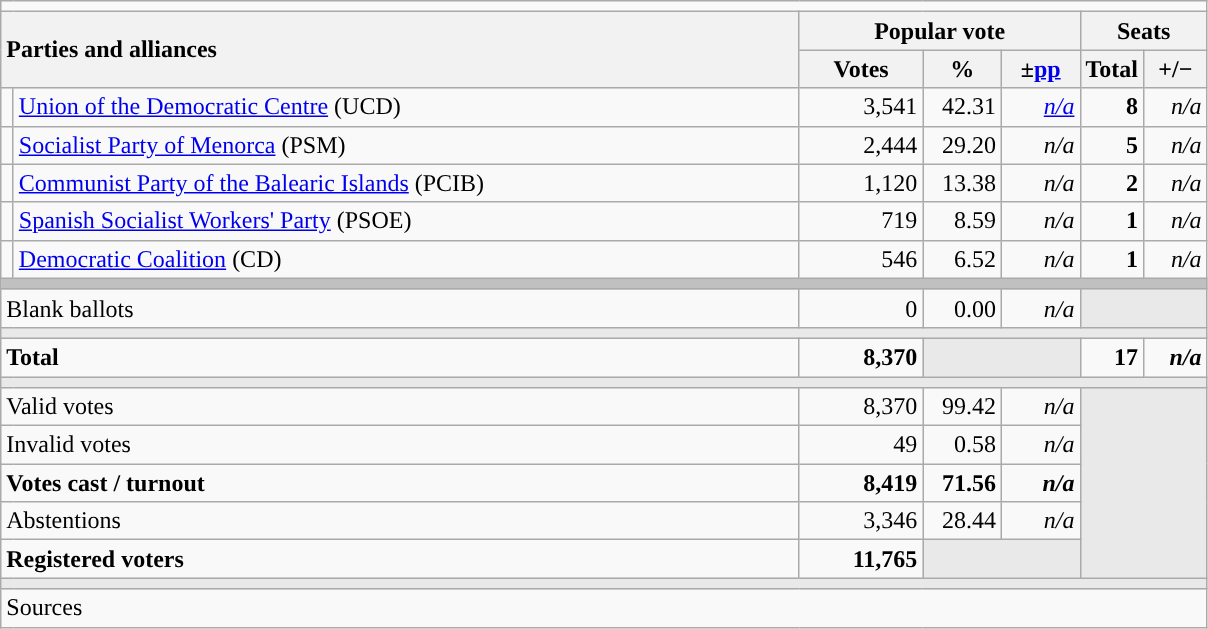<table class="wikitable" style="text-align:right;">
<tr>
<td colspan="7"></td>
</tr>
<tr>
<th style="text-align:left;" rowspan="2" colspan="2" width="525">Parties and alliances</th>
<th colspan="3">Popular vote</th>
<th colspan="2">Seats</th>
</tr>
<tr>
<th width="75">Votes</th>
<th width="45">%</th>
<th width="45">±<a href='#'>pp</a></th>
<th width="35">Total</th>
<th width="35">+/−</th>
</tr>
<tr>
<td width="1" style="color:inherit;background:"></td>
<td align="left"><a href='#'>Union of the Democratic Centre</a> (UCD)</td>
<td>3,541</td>
<td>42.31</td>
<td><em><a href='#'>n/a</a></em></td>
<td><strong>8</strong></td>
<td><em>n/a</em></td>
</tr>
<tr>
<td style="color:inherit;background:"></td>
<td align="left"><a href='#'>Socialist Party of Menorca</a> (PSM)</td>
<td>2,444</td>
<td>29.20</td>
<td><em>n/a</em></td>
<td><strong>5</strong></td>
<td><em>n/a</em></td>
</tr>
<tr>
<td style="color:inherit;background:"></td>
<td align="left"><a href='#'>Communist Party of the Balearic Islands</a> (PCIB)</td>
<td>1,120</td>
<td>13.38</td>
<td><em>n/a</em></td>
<td><strong>2</strong></td>
<td><em>n/a</em></td>
</tr>
<tr>
<td style="color:inherit;background:"></td>
<td align="left"><a href='#'>Spanish Socialist Workers' Party</a> (PSOE)</td>
<td>719</td>
<td>8.59</td>
<td><em>n/a</em></td>
<td><strong>1</strong></td>
<td><em>n/a</em></td>
</tr>
<tr>
<td style="color:inherit;background:"></td>
<td align="left"><a href='#'>Democratic Coalition</a> (CD)</td>
<td>546</td>
<td>6.52</td>
<td><em>n/a</em></td>
<td><strong>1</strong></td>
<td><em>n/a</em></td>
</tr>
<tr>
<td colspan="7" bgcolor="#C0C0C0"></td>
</tr>
<tr>
<td align="left" colspan="2">Blank ballots</td>
<td>0</td>
<td>0.00</td>
<td><em>n/a</em></td>
<td bgcolor="#E9E9E9" colspan="2"></td>
</tr>
<tr>
<td colspan="7" bgcolor="#E9E9E9"></td>
</tr>
<tr style="font-weight:bold;">
<td align="left" colspan="2">Total</td>
<td>8,370</td>
<td bgcolor="#E9E9E9" colspan="2"></td>
<td>17</td>
<td><em>n/a</em></td>
</tr>
<tr>
<td colspan="7" bgcolor="#E9E9E9"></td>
</tr>
<tr>
<td align="left" colspan="2">Valid votes</td>
<td>8,370</td>
<td>99.42</td>
<td><em>n/a</em></td>
<td bgcolor="#E9E9E9" colspan="2" rowspan="5"></td>
</tr>
<tr>
<td align="left" colspan="2">Invalid votes</td>
<td>49</td>
<td>0.58</td>
<td><em>n/a</em></td>
</tr>
<tr style="font-weight:bold;">
<td align="left" colspan="2">Votes cast / turnout</td>
<td>8,419</td>
<td>71.56</td>
<td><em>n/a</em></td>
</tr>
<tr>
<td align="left" colspan="2">Abstentions</td>
<td>3,346</td>
<td>28.44</td>
<td><em>n/a</em></td>
</tr>
<tr style="font-weight:bold;">
<td align="left" colspan="2">Registered voters</td>
<td>11,765</td>
<td bgcolor="#E9E9E9" colspan="2"></td>
</tr>
<tr>
<td colspan="7" bgcolor="#E9E9E9"></td>
</tr>
<tr>
<td align="left" colspan="7">Sources</td>
</tr>
</table>
